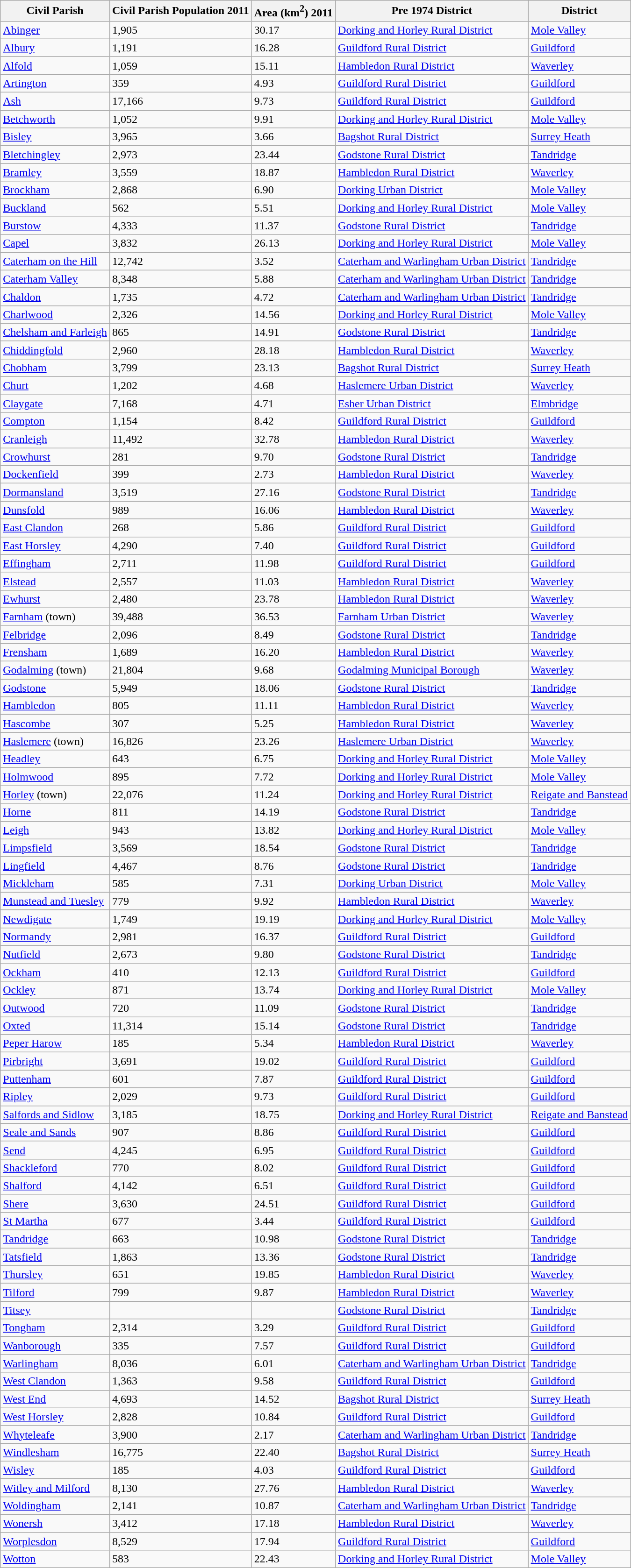<table class="wikitable sortable">
<tr>
<th><strong>Civil Parish</strong></th>
<th><strong>Civil Parish Population 2011</strong></th>
<th><strong>Area (km<sup>2</sup>) 2011</strong></th>
<th><strong>Pre 1974 District</strong></th>
<th><strong>District</strong></th>
</tr>
<tr>
<td><a href='#'>Abinger</a></td>
<td>1,905</td>
<td>30.17</td>
<td><a href='#'>Dorking and Horley Rural District</a></td>
<td><a href='#'>Mole Valley</a></td>
</tr>
<tr>
<td><a href='#'>Albury</a></td>
<td>1,191</td>
<td>16.28</td>
<td><a href='#'>Guildford Rural District</a></td>
<td><a href='#'>Guildford</a></td>
</tr>
<tr>
<td><a href='#'>Alfold</a></td>
<td>1,059</td>
<td>15.11</td>
<td><a href='#'>Hambledon Rural District</a></td>
<td><a href='#'>Waverley</a></td>
</tr>
<tr>
<td><a href='#'>Artington</a></td>
<td>359</td>
<td>4.93</td>
<td><a href='#'>Guildford Rural District</a></td>
<td><a href='#'>Guildford</a></td>
</tr>
<tr>
<td><a href='#'>Ash</a></td>
<td>17,166</td>
<td>9.73</td>
<td><a href='#'>Guildford Rural District</a></td>
<td><a href='#'>Guildford</a></td>
</tr>
<tr>
<td><a href='#'>Betchworth</a></td>
<td>1,052</td>
<td>9.91</td>
<td><a href='#'>Dorking and Horley Rural District</a></td>
<td><a href='#'>Mole Valley</a></td>
</tr>
<tr>
<td><a href='#'>Bisley</a></td>
<td>3,965</td>
<td>3.66</td>
<td><a href='#'>Bagshot Rural District</a></td>
<td><a href='#'>Surrey Heath</a></td>
</tr>
<tr>
<td><a href='#'>Bletchingley</a></td>
<td>2,973</td>
<td>23.44</td>
<td><a href='#'>Godstone Rural District</a></td>
<td><a href='#'>Tandridge</a></td>
</tr>
<tr>
<td><a href='#'>Bramley</a></td>
<td>3,559</td>
<td>18.87</td>
<td><a href='#'>Hambledon Rural District</a></td>
<td><a href='#'>Waverley</a></td>
</tr>
<tr>
<td><a href='#'>Brockham</a></td>
<td>2,868</td>
<td>6.90</td>
<td><a href='#'>Dorking Urban District</a></td>
<td><a href='#'>Mole Valley</a></td>
</tr>
<tr>
<td><a href='#'>Buckland</a></td>
<td>562</td>
<td>5.51</td>
<td><a href='#'>Dorking and Horley Rural District</a></td>
<td><a href='#'>Mole Valley</a></td>
</tr>
<tr>
<td><a href='#'>Burstow</a></td>
<td>4,333</td>
<td>11.37</td>
<td><a href='#'>Godstone Rural District</a></td>
<td><a href='#'>Tandridge</a></td>
</tr>
<tr>
<td><a href='#'>Capel</a></td>
<td>3,832</td>
<td>26.13</td>
<td><a href='#'>Dorking and Horley Rural District</a></td>
<td><a href='#'>Mole Valley</a></td>
</tr>
<tr>
<td><a href='#'>Caterham on the Hill</a></td>
<td>12,742</td>
<td>3.52</td>
<td><a href='#'>Caterham and Warlingham Urban District</a></td>
<td><a href='#'>Tandridge</a></td>
</tr>
<tr>
<td><a href='#'>Caterham Valley</a></td>
<td>8,348</td>
<td>5.88</td>
<td><a href='#'>Caterham and Warlingham Urban District</a></td>
<td><a href='#'>Tandridge</a></td>
</tr>
<tr>
<td><a href='#'>Chaldon</a></td>
<td>1,735</td>
<td>4.72</td>
<td><a href='#'>Caterham and Warlingham Urban District</a></td>
<td><a href='#'>Tandridge</a></td>
</tr>
<tr>
<td><a href='#'>Charlwood</a></td>
<td>2,326</td>
<td>14.56</td>
<td><a href='#'>Dorking and Horley Rural District</a></td>
<td><a href='#'>Mole Valley</a></td>
</tr>
<tr>
<td><a href='#'>Chelsham and Farleigh</a></td>
<td>865</td>
<td>14.91</td>
<td><a href='#'>Godstone Rural District</a></td>
<td><a href='#'>Tandridge</a></td>
</tr>
<tr>
<td><a href='#'>Chiddingfold</a></td>
<td>2,960</td>
<td>28.18</td>
<td><a href='#'>Hambledon Rural District</a></td>
<td><a href='#'>Waverley</a></td>
</tr>
<tr>
<td><a href='#'>Chobham</a></td>
<td>3,799</td>
<td>23.13</td>
<td><a href='#'>Bagshot Rural District</a></td>
<td><a href='#'>Surrey Heath</a></td>
</tr>
<tr>
<td><a href='#'>Churt</a></td>
<td>1,202</td>
<td>4.68</td>
<td><a href='#'>Haslemere Urban District</a></td>
<td><a href='#'>Waverley</a></td>
</tr>
<tr>
<td><a href='#'>Claygate</a></td>
<td>7,168</td>
<td>4.71</td>
<td><a href='#'>Esher Urban District</a></td>
<td><a href='#'>Elmbridge</a></td>
</tr>
<tr>
<td><a href='#'>Compton</a></td>
<td>1,154</td>
<td>8.42</td>
<td><a href='#'>Guildford Rural District</a></td>
<td><a href='#'>Guildford</a></td>
</tr>
<tr>
<td><a href='#'>Cranleigh</a></td>
<td>11,492</td>
<td>32.78</td>
<td><a href='#'>Hambledon Rural District</a></td>
<td><a href='#'>Waverley</a></td>
</tr>
<tr>
<td><a href='#'>Crowhurst</a></td>
<td>281</td>
<td>9.70</td>
<td><a href='#'>Godstone Rural District</a></td>
<td><a href='#'>Tandridge</a></td>
</tr>
<tr>
<td><a href='#'>Dockenfield</a></td>
<td>399</td>
<td>2.73</td>
<td><a href='#'>Hambledon Rural District</a></td>
<td><a href='#'>Waverley</a></td>
</tr>
<tr>
<td><a href='#'>Dormansland</a></td>
<td>3,519</td>
<td>27.16</td>
<td><a href='#'>Godstone Rural District</a></td>
<td><a href='#'>Tandridge</a></td>
</tr>
<tr>
<td><a href='#'>Dunsfold</a></td>
<td>989</td>
<td>16.06</td>
<td><a href='#'>Hambledon Rural District</a></td>
<td><a href='#'>Waverley</a></td>
</tr>
<tr>
<td><a href='#'>East Clandon</a></td>
<td>268</td>
<td>5.86</td>
<td><a href='#'>Guildford Rural District</a></td>
<td><a href='#'>Guildford</a></td>
</tr>
<tr>
<td><a href='#'>East Horsley</a></td>
<td>4,290</td>
<td>7.40</td>
<td><a href='#'>Guildford Rural District</a></td>
<td><a href='#'>Guildford</a></td>
</tr>
<tr>
<td><a href='#'>Effingham</a></td>
<td>2,711</td>
<td>11.98</td>
<td><a href='#'>Guildford Rural District</a></td>
<td><a href='#'>Guildford</a></td>
</tr>
<tr>
<td><a href='#'>Elstead</a></td>
<td>2,557</td>
<td>11.03</td>
<td><a href='#'>Hambledon Rural District</a></td>
<td><a href='#'>Waverley</a></td>
</tr>
<tr>
<td><a href='#'>Ewhurst</a></td>
<td>2,480</td>
<td>23.78</td>
<td><a href='#'>Hambledon Rural District</a></td>
<td><a href='#'>Waverley</a></td>
</tr>
<tr>
<td><a href='#'>Farnham</a> (town)</td>
<td>39,488</td>
<td>36.53</td>
<td><a href='#'>Farnham Urban District</a></td>
<td><a href='#'>Waverley</a></td>
</tr>
<tr>
<td><a href='#'>Felbridge</a></td>
<td>2,096</td>
<td>8.49</td>
<td><a href='#'>Godstone Rural District</a></td>
<td><a href='#'>Tandridge</a></td>
</tr>
<tr>
<td><a href='#'>Frensham</a></td>
<td>1,689</td>
<td>16.20</td>
<td><a href='#'>Hambledon Rural District</a></td>
<td><a href='#'>Waverley</a></td>
</tr>
<tr>
<td><a href='#'>Godalming</a> (town)</td>
<td>21,804</td>
<td>9.68</td>
<td><a href='#'>Godalming Municipal Borough</a></td>
<td><a href='#'>Waverley</a></td>
</tr>
<tr>
<td><a href='#'>Godstone</a></td>
<td>5,949</td>
<td>18.06</td>
<td><a href='#'>Godstone Rural District</a></td>
<td><a href='#'>Tandridge</a></td>
</tr>
<tr>
<td><a href='#'>Hambledon</a></td>
<td>805</td>
<td>11.11</td>
<td><a href='#'>Hambledon Rural District</a></td>
<td><a href='#'>Waverley</a></td>
</tr>
<tr>
<td><a href='#'>Hascombe</a></td>
<td>307</td>
<td>5.25</td>
<td><a href='#'>Hambledon Rural District</a></td>
<td><a href='#'>Waverley</a></td>
</tr>
<tr>
<td><a href='#'>Haslemere</a> (town)</td>
<td>16,826</td>
<td>23.26</td>
<td><a href='#'>Haslemere Urban District</a></td>
<td><a href='#'>Waverley</a></td>
</tr>
<tr>
<td><a href='#'>Headley</a></td>
<td>643</td>
<td>6.75</td>
<td><a href='#'>Dorking and Horley Rural District</a></td>
<td><a href='#'>Mole Valley</a></td>
</tr>
<tr>
<td><a href='#'>Holmwood</a></td>
<td>895</td>
<td>7.72</td>
<td><a href='#'>Dorking and Horley Rural District</a></td>
<td><a href='#'>Mole Valley</a></td>
</tr>
<tr>
<td><a href='#'>Horley</a> (town)</td>
<td>22,076</td>
<td>11.24</td>
<td><a href='#'>Dorking and Horley Rural District</a></td>
<td><a href='#'>Reigate and Banstead</a></td>
</tr>
<tr>
<td><a href='#'>Horne</a></td>
<td>811</td>
<td>14.19</td>
<td><a href='#'>Godstone Rural District</a></td>
<td><a href='#'>Tandridge</a></td>
</tr>
<tr>
<td><a href='#'>Leigh</a></td>
<td>943</td>
<td>13.82</td>
<td><a href='#'>Dorking and Horley Rural District</a></td>
<td><a href='#'>Mole Valley</a></td>
</tr>
<tr>
<td><a href='#'>Limpsfield</a></td>
<td>3,569</td>
<td>18.54</td>
<td><a href='#'>Godstone Rural District</a></td>
<td><a href='#'>Tandridge</a></td>
</tr>
<tr>
<td><a href='#'>Lingfield</a></td>
<td>4,467</td>
<td>8.76</td>
<td><a href='#'>Godstone Rural District</a></td>
<td><a href='#'>Tandridge</a></td>
</tr>
<tr>
<td><a href='#'>Mickleham</a></td>
<td>585</td>
<td>7.31</td>
<td><a href='#'>Dorking Urban District</a></td>
<td><a href='#'>Mole Valley</a></td>
</tr>
<tr>
<td><a href='#'>Munstead and Tuesley</a></td>
<td>779</td>
<td>9.92</td>
<td><a href='#'>Hambledon Rural District</a></td>
<td><a href='#'>Waverley</a></td>
</tr>
<tr>
<td><a href='#'>Newdigate</a></td>
<td>1,749</td>
<td>19.19</td>
<td><a href='#'>Dorking and Horley Rural District</a></td>
<td><a href='#'>Mole Valley</a></td>
</tr>
<tr>
<td><a href='#'>Normandy</a></td>
<td>2,981</td>
<td>16.37</td>
<td><a href='#'>Guildford Rural District</a></td>
<td><a href='#'>Guildford</a></td>
</tr>
<tr>
<td><a href='#'>Nutfield</a></td>
<td>2,673</td>
<td>9.80</td>
<td><a href='#'>Godstone Rural District</a></td>
<td><a href='#'>Tandridge</a></td>
</tr>
<tr>
<td><a href='#'>Ockham</a></td>
<td>410</td>
<td>12.13</td>
<td><a href='#'>Guildford Rural District</a></td>
<td><a href='#'>Guildford</a></td>
</tr>
<tr>
<td><a href='#'>Ockley</a></td>
<td>871</td>
<td>13.74</td>
<td><a href='#'>Dorking and Horley Rural District</a></td>
<td><a href='#'>Mole Valley</a></td>
</tr>
<tr>
<td><a href='#'>Outwood</a></td>
<td>720</td>
<td>11.09</td>
<td><a href='#'>Godstone Rural District</a></td>
<td><a href='#'>Tandridge</a></td>
</tr>
<tr>
<td><a href='#'>Oxted</a></td>
<td>11,314</td>
<td>15.14</td>
<td><a href='#'>Godstone Rural District</a></td>
<td><a href='#'>Tandridge</a></td>
</tr>
<tr>
<td><a href='#'>Peper Harow</a></td>
<td>185</td>
<td>5.34</td>
<td><a href='#'>Hambledon Rural District</a></td>
<td><a href='#'>Waverley</a></td>
</tr>
<tr>
<td><a href='#'>Pirbright</a></td>
<td>3,691</td>
<td>19.02</td>
<td><a href='#'>Guildford Rural District</a></td>
<td><a href='#'>Guildford</a></td>
</tr>
<tr>
<td><a href='#'>Puttenham</a></td>
<td>601</td>
<td>7.87</td>
<td><a href='#'>Guildford Rural District</a></td>
<td><a href='#'>Guildford</a></td>
</tr>
<tr>
<td><a href='#'>Ripley</a></td>
<td>2,029</td>
<td>9.73</td>
<td><a href='#'>Guildford Rural District</a></td>
<td><a href='#'>Guildford</a></td>
</tr>
<tr>
<td><a href='#'>Salfords and Sidlow</a></td>
<td>3,185</td>
<td>18.75</td>
<td><a href='#'>Dorking and Horley Rural District</a></td>
<td><a href='#'>Reigate and Banstead</a></td>
</tr>
<tr>
<td><a href='#'>Seale and Sands</a></td>
<td>907</td>
<td>8.86</td>
<td><a href='#'>Guildford Rural District</a></td>
<td><a href='#'>Guildford</a></td>
</tr>
<tr>
<td><a href='#'>Send</a></td>
<td>4,245</td>
<td>6.95</td>
<td><a href='#'>Guildford Rural District</a></td>
<td><a href='#'>Guildford</a></td>
</tr>
<tr>
<td><a href='#'>Shackleford</a></td>
<td>770</td>
<td>8.02</td>
<td><a href='#'>Guildford Rural District</a></td>
<td><a href='#'>Guildford</a></td>
</tr>
<tr>
<td><a href='#'>Shalford</a></td>
<td>4,142</td>
<td>6.51</td>
<td><a href='#'>Guildford Rural District</a></td>
<td><a href='#'>Guildford</a></td>
</tr>
<tr>
<td><a href='#'>Shere</a></td>
<td>3,630</td>
<td>24.51</td>
<td><a href='#'>Guildford Rural District</a></td>
<td><a href='#'>Guildford</a></td>
</tr>
<tr>
<td><a href='#'>St Martha</a></td>
<td>677</td>
<td>3.44</td>
<td><a href='#'>Guildford Rural District</a></td>
<td><a href='#'>Guildford</a></td>
</tr>
<tr>
<td><a href='#'>Tandridge</a></td>
<td>663</td>
<td>10.98</td>
<td><a href='#'>Godstone Rural District</a></td>
<td><a href='#'>Tandridge</a></td>
</tr>
<tr>
<td><a href='#'>Tatsfield</a></td>
<td>1,863</td>
<td>13.36</td>
<td><a href='#'>Godstone Rural District</a></td>
<td><a href='#'>Tandridge</a></td>
</tr>
<tr>
<td><a href='#'>Thursley</a></td>
<td>651</td>
<td>19.85</td>
<td><a href='#'>Hambledon Rural District</a></td>
<td><a href='#'>Waverley</a></td>
</tr>
<tr>
<td><a href='#'>Tilford</a></td>
<td>799</td>
<td>9.87</td>
<td><a href='#'>Hambledon Rural District</a></td>
<td><a href='#'>Waverley</a></td>
</tr>
<tr>
<td><a href='#'>Titsey</a></td>
<td></td>
<td></td>
<td><a href='#'>Godstone Rural District</a></td>
<td><a href='#'>Tandridge</a></td>
</tr>
<tr>
<td><a href='#'>Tongham</a></td>
<td>2,314</td>
<td>3.29</td>
<td><a href='#'>Guildford Rural District</a></td>
<td><a href='#'>Guildford</a></td>
</tr>
<tr>
<td><a href='#'>Wanborough</a></td>
<td>335</td>
<td>7.57</td>
<td><a href='#'>Guildford Rural District</a></td>
<td><a href='#'>Guildford</a></td>
</tr>
<tr>
<td><a href='#'>Warlingham</a></td>
<td>8,036</td>
<td>6.01</td>
<td><a href='#'>Caterham and Warlingham Urban District</a></td>
<td><a href='#'>Tandridge</a></td>
</tr>
<tr>
<td><a href='#'>West Clandon</a></td>
<td>1,363</td>
<td>9.58</td>
<td><a href='#'>Guildford Rural District</a></td>
<td><a href='#'>Guildford</a></td>
</tr>
<tr>
<td><a href='#'>West End</a></td>
<td>4,693</td>
<td>14.52</td>
<td><a href='#'>Bagshot Rural District</a></td>
<td><a href='#'>Surrey Heath</a></td>
</tr>
<tr>
<td><a href='#'>West Horsley</a></td>
<td>2,828</td>
<td>10.84</td>
<td><a href='#'>Guildford Rural District</a></td>
<td><a href='#'>Guildford</a></td>
</tr>
<tr>
<td><a href='#'>Whyteleafe</a></td>
<td>3,900</td>
<td>2.17</td>
<td><a href='#'>Caterham and Warlingham Urban District</a></td>
<td><a href='#'>Tandridge</a></td>
</tr>
<tr>
<td><a href='#'>Windlesham</a></td>
<td>16,775</td>
<td>22.40</td>
<td><a href='#'>Bagshot Rural District</a></td>
<td><a href='#'>Surrey Heath</a></td>
</tr>
<tr>
<td><a href='#'>Wisley</a></td>
<td>185</td>
<td>4.03</td>
<td><a href='#'>Guildford Rural District</a></td>
<td><a href='#'>Guildford</a></td>
</tr>
<tr>
<td><a href='#'>Witley and Milford</a></td>
<td>8,130</td>
<td>27.76</td>
<td><a href='#'>Hambledon Rural District</a></td>
<td><a href='#'>Waverley</a></td>
</tr>
<tr>
<td><a href='#'>Woldingham</a></td>
<td>2,141</td>
<td>10.87</td>
<td><a href='#'>Caterham and Warlingham Urban District</a></td>
<td><a href='#'>Tandridge</a></td>
</tr>
<tr>
<td><a href='#'>Wonersh</a></td>
<td>3,412</td>
<td>17.18</td>
<td><a href='#'>Hambledon Rural District</a></td>
<td><a href='#'>Waverley</a></td>
</tr>
<tr>
<td><a href='#'>Worplesdon</a></td>
<td>8,529</td>
<td>17.94</td>
<td><a href='#'>Guildford Rural District</a></td>
<td><a href='#'>Guildford</a></td>
</tr>
<tr>
<td><a href='#'>Wotton</a></td>
<td>583</td>
<td>22.43</td>
<td><a href='#'>Dorking and Horley Rural District</a></td>
<td><a href='#'>Mole Valley</a></td>
</tr>
</table>
